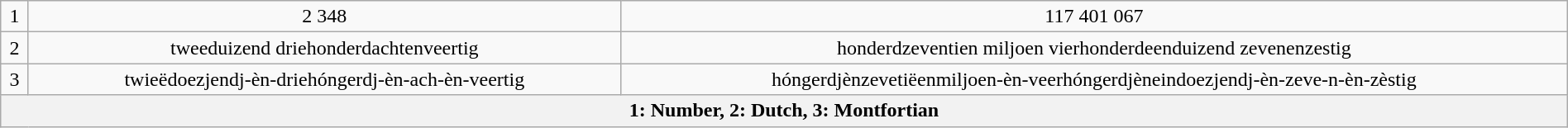<table class="wikitable" width="100%" style="text-align: center;">
<tr>
<td>1</td>
<td>2 348</td>
<td>117 401 067</td>
</tr>
<tr>
<td>2</td>
<td>tweeduizend driehonderdachtenveertig</td>
<td>honderdzeventien miljoen vierhonderdeenduizend zevenenzestig</td>
</tr>
<tr>
<td>3</td>
<td>twieëdoezjendj-èn-driehóngerdj-èn-ach-èn-veertig</td>
<td>hóngerdjènzevetiëenmiljoen-èn-veerhóngerdjèneindoezjendj-èn-zeve-n-èn-zèstig</td>
</tr>
<tr>
<th colspan="3">1: Number, 2: Dutch, 3: Montfortian</th>
</tr>
</table>
